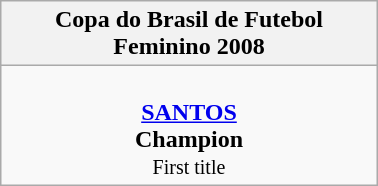<table class="wikitable" style="margin: 0 auto; width: 20%;">
<tr>
<th>Copa do Brasil de Futebol Feminino 2008</th>
</tr>
<tr>
<td align=center> <br><strong><a href='#'>SANTOS</a></strong><br><strong>Champion</strong><br><small>First title</small></td>
</tr>
</table>
